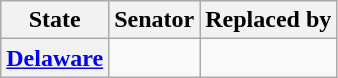<table class="wikitable sortable plainrowheaders">
<tr>
<th scope="col">State</th>
<th scope="col">Senator</th>
<th scope="col">Replaced by</th>
</tr>
<tr>
<th><a href='#'>Delaware</a></th>
<td></td>
<td></td>
</tr>
</table>
